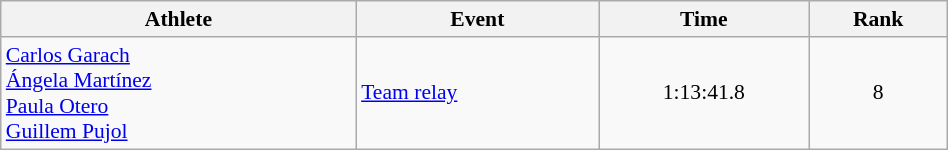<table class="wikitable" style="text-align:center; font-size:90%; width:50%;">
<tr>
<th>Athlete</th>
<th>Event</th>
<th>Time</th>
<th>Rank</th>
</tr>
<tr>
<td align=left><a href='#'>Carlos Garach</a> <br> <a href='#'>Ángela Martínez</a> <br><a href='#'>Paula Otero</a>   <br> <a href='#'>Guillem Pujol</a></td>
<td align=left><a href='#'>Team relay</a></td>
<td>1:13:41.8</td>
<td>8</td>
</tr>
</table>
